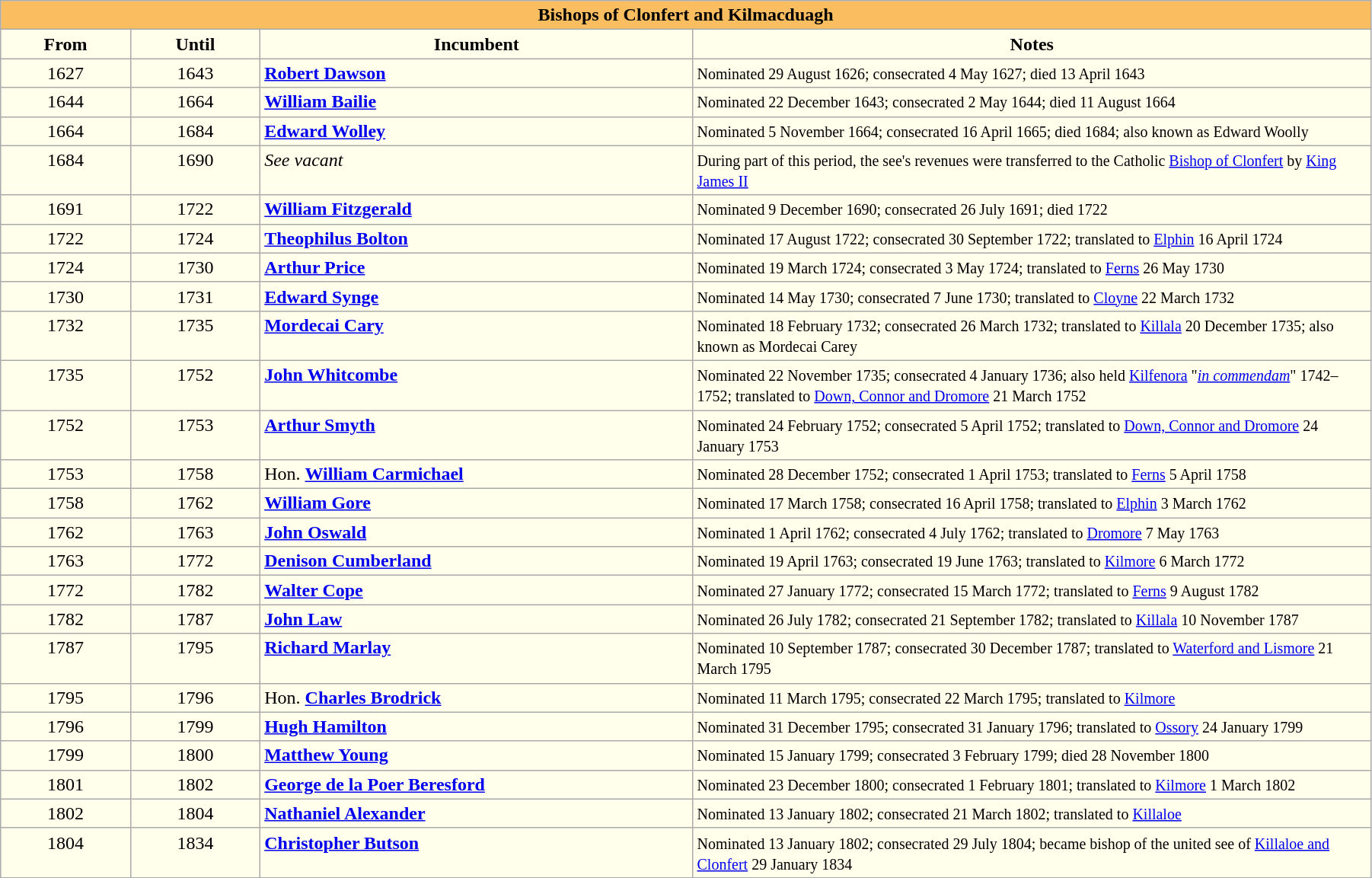<table class="wikitable" style="width:95%"; border="1">
<tr>
<th style="background-color:#FABE60" colspan="4">Bishops of Clonfert and Kilmacduagh</th>
</tr>
<tr align=center>
<th style="background-color:#ffffec" width="9%">From</th>
<th style="background-color:#ffffec" width="9%">Until</th>
<th style="background-color:#ffffec" width="30%">Incumbent</th>
<th style="background-color:#ffffec" width="47%">Notes</th>
</tr>
<tr valign=top bgcolor="#ffffec">
<td align=center>1627</td>
<td align=center>1643</td>
<td><strong><a href='#'>Robert Dawson</a></strong></td>
<td><small>Nominated 29 August 1626; consecrated 4 May 1627; died 13 April 1643</small></td>
</tr>
<tr valign=top bgcolor="#ffffec">
<td align=center>1644</td>
<td align=center>1664</td>
<td><strong><a href='#'>William Bailie</a></strong></td>
<td><small>Nominated 22 December 1643; consecrated 2 May 1644; died 11 August 1664</small></td>
</tr>
<tr valign=top bgcolor="#ffffec">
<td align=center>1664</td>
<td align=center>1684</td>
<td><strong><a href='#'>Edward Wolley</a></strong></td>
<td><small>Nominated 5 November 1664; consecrated 16 April 1665; died 1684; also known as Edward Woolly</small></td>
</tr>
<tr valign=top bgcolor="#ffffec">
<td align=center>1684</td>
<td align=center>1690</td>
<td><em>See vacant</em></td>
<td><small>During part of this period, the see's revenues were transferred to the Catholic <a href='#'>Bishop of Clonfert</a> by <a href='#'>King James II</a></small></td>
</tr>
<tr valign=top bgcolor="#ffffec">
<td align=center>1691</td>
<td align=center>1722</td>
<td><strong><a href='#'>William Fitzgerald</a></strong></td>
<td><small>Nominated 9 December 1690; consecrated 26 July 1691; died 1722</small></td>
</tr>
<tr valign=top bgcolor="#ffffec">
<td align=center>1722</td>
<td align=center>1724</td>
<td><strong><a href='#'>Theophilus Bolton</a></strong></td>
<td><small>Nominated 17 August 1722; consecrated 30 September 1722; translated to <a href='#'>Elphin</a> 16 April 1724</small></td>
</tr>
<tr valign=top bgcolor="#ffffec">
<td align=center>1724</td>
<td align=center>1730</td>
<td><strong><a href='#'>Arthur Price</a></strong></td>
<td><small>Nominated 19 March 1724; consecrated 3 May 1724; translated to <a href='#'>Ferns</a> 26 May 1730</small></td>
</tr>
<tr valign=top bgcolor="#ffffec">
<td align=center>1730</td>
<td align=center>1731</td>
<td><strong><a href='#'>Edward Synge</a></strong></td>
<td><small>Nominated 14 May 1730; consecrated 7 June 1730; translated to <a href='#'>Cloyne</a> 22 March 1732</small></td>
</tr>
<tr valign=top bgcolor="#ffffec">
<td align=center>1732</td>
<td align=center>1735</td>
<td><strong><a href='#'>Mordecai Cary</a></strong></td>
<td><small>Nominated 18 February 1732; consecrated 26 March 1732; translated to <a href='#'>Killala</a> 20 December 1735; also known as Mordecai Carey</small></td>
</tr>
<tr valign=top bgcolor="#ffffec">
<td align=center>1735</td>
<td align=center>1752</td>
<td><strong><a href='#'>John Whitcombe</a></strong></td>
<td><small>Nominated 22 November 1735; consecrated 4 January 1736; also held <a href='#'>Kilfenora</a> "<em><a href='#'>in commendam</a></em>" 1742–1752; translated to <a href='#'>Down, Connor and Dromore</a> 21 March 1752</small></td>
</tr>
<tr valign=top bgcolor="#ffffec">
<td align=center>1752</td>
<td align=center>1753</td>
<td><strong><a href='#'>Arthur Smyth</a></strong></td>
<td><small>Nominated 24 February 1752; consecrated 5 April 1752; translated to <a href='#'>Down, Connor and Dromore</a> 24 January 1753</small></td>
</tr>
<tr valign=top bgcolor="#ffffec">
<td align=center>1753</td>
<td align=center>1758</td>
<td>Hon. <strong><a href='#'>William Carmichael</a></strong></td>
<td><small>Nominated 28 December 1752; consecrated 1 April 1753; translated to <a href='#'>Ferns</a> 5 April 1758</small></td>
</tr>
<tr valign=top bgcolor="#ffffec">
<td align=center>1758</td>
<td align=center>1762</td>
<td><strong><a href='#'>William Gore</a></strong></td>
<td><small>Nominated 17 March 1758; consecrated 16 April 1758; translated to <a href='#'>Elphin</a> 3 March 1762</small></td>
</tr>
<tr valign=top bgcolor="#ffffec">
<td align=center>1762</td>
<td align=center>1763</td>
<td><strong><a href='#'>John Oswald</a></strong></td>
<td><small>Nominated 1 April 1762; consecrated 4 July 1762; translated to <a href='#'>Dromore</a> 7 May 1763</small></td>
</tr>
<tr valign=top bgcolor="#ffffec">
<td align=center>1763</td>
<td align=center>1772</td>
<td><strong><a href='#'>Denison Cumberland</a></strong></td>
<td><small>Nominated 19 April 1763; consecrated 19 June 1763; translated to <a href='#'>Kilmore</a> 6 March 1772</small></td>
</tr>
<tr valign=top bgcolor="#ffffec">
<td align=center>1772</td>
<td align=center>1782</td>
<td><strong><a href='#'>Walter Cope</a></strong></td>
<td><small>Nominated 27 January 1772; consecrated 15 March 1772; translated to <a href='#'>Ferns</a> 9 August 1782</small></td>
</tr>
<tr valign=top bgcolor="#ffffec">
<td align=center>1782</td>
<td align=center>1787</td>
<td><strong><a href='#'>John Law</a></strong></td>
<td><small>Nominated 26 July 1782; consecrated 21 September 1782; translated to <a href='#'>Killala</a> 10 November 1787</small></td>
</tr>
<tr valign=top bgcolor="#ffffec">
<td align=center>1787</td>
<td align=center>1795</td>
<td><strong><a href='#'>Richard Marlay</a></strong></td>
<td><small>Nominated 10 September 1787; consecrated 30 December 1787; translated to <a href='#'>Waterford and Lismore</a> 21 March 1795</small></td>
</tr>
<tr valign=top bgcolor="#ffffec">
<td align=center>1795</td>
<td align=center>1796</td>
<td>Hon. <strong><a href='#'>Charles Brodrick</a></strong></td>
<td><small>Nominated 11 March 1795; consecrated 22 March 1795; translated to <a href='#'>Kilmore</a></small></td>
</tr>
<tr valign=top bgcolor="#ffffec">
<td align=center>1796</td>
<td align=center>1799</td>
<td><strong><a href='#'>Hugh Hamilton</a></strong></td>
<td><small>Nominated 31 December 1795; consecrated 31 January 1796; translated to <a href='#'>Ossory</a> 24 January 1799</small></td>
</tr>
<tr valign=top bgcolor="#ffffec">
<td align=center>1799</td>
<td align=center>1800</td>
<td><strong><a href='#'>Matthew Young</a></strong></td>
<td><small>Nominated 15 January 1799; consecrated 3 February 1799; died 28 November 1800</small></td>
</tr>
<tr valign=top bgcolor="#ffffec">
<td align=center>1801</td>
<td align=center>1802</td>
<td><strong><a href='#'>George de la Poer Beresford</a></strong></td>
<td><small>Nominated 23 December 1800; consecrated 1 February 1801; translated to <a href='#'>Kilmore</a> 1 March 1802</small></td>
</tr>
<tr valign=top bgcolor="#ffffec">
<td align=center>1802</td>
<td align=center>1804</td>
<td><strong><a href='#'>Nathaniel Alexander</a></strong></td>
<td><small>Nominated 13 January 1802; consecrated 21 March 1802; translated to <a href='#'>Killaloe</a></small></td>
</tr>
<tr valign=top bgcolor="#ffffec">
<td align=center>1804</td>
<td align=center>1834</td>
<td><strong><a href='#'>Christopher Butson</a></strong></td>
<td><small>Nominated 13 January 1802; consecrated 29 July 1804; became bishop of the united see of <a href='#'>Killaloe and Clonfert</a> 29 January 1834</small></td>
</tr>
<tr valign=top bgcolor="#ffffec">
</tr>
</table>
